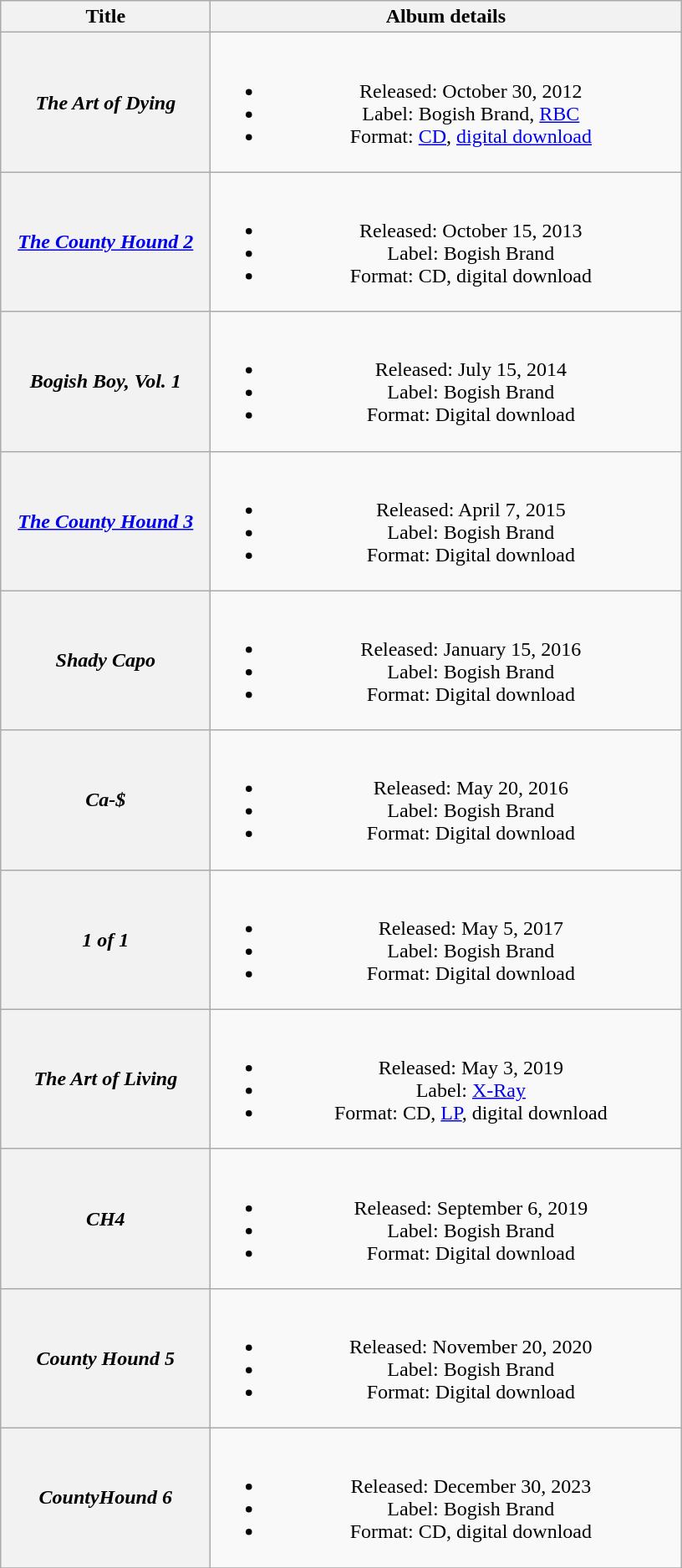<table class="wikitable plainrowheaders" style="text-align:center;">
<tr>
<th scope="col" rowspan="1" style="width:10em;">Title</th>
<th scope="col" rowspan="1" style="width:23em;">Album details</th>
</tr>
<tr>
<th scope="row"><em>The Art of Dying</em></th>
<td><br><ul><li>Released: October 30, 2012</li><li>Label: Bogish Brand, <a href='#'>RBC</a></li><li>Format: <a href='#'>CD</a>, <a href='#'>digital download</a></li></ul></td>
</tr>
<tr>
<th scope="row"><em><a href='#'>The County Hound 2</a></em></th>
<td><br><ul><li>Released: October 15, 2013</li><li>Label: Bogish Brand</li><li>Format: CD, digital download</li></ul></td>
</tr>
<tr>
<th scope="row"><em>Bogish Boy, Vol. 1</em></th>
<td><br><ul><li>Released: July 15, 2014</li><li>Label: Bogish Brand</li><li>Format: Digital download</li></ul></td>
</tr>
<tr>
<th scope="row"><em><a href='#'>The County Hound 3</a></em></th>
<td><br><ul><li>Released: April 7, 2015</li><li>Label: Bogish Brand</li><li>Format: Digital download</li></ul></td>
</tr>
<tr>
<th scope="row"><em>Shady Capo</em></th>
<td><br><ul><li>Released: January 15, 2016</li><li>Label: Bogish Brand</li><li>Format: Digital download</li></ul></td>
</tr>
<tr>
<th scope="row"><em>Ca-$</em></th>
<td><br><ul><li>Released: May 20, 2016</li><li>Label: Bogish Brand</li><li>Format: Digital download</li></ul></td>
</tr>
<tr>
<th scope="row"><em>1 of 1</em></th>
<td><br><ul><li>Released: May 5, 2017</li><li>Label: Bogish Brand</li><li>Format: Digital download</li></ul></td>
</tr>
<tr>
<th scope="row"><em>The Art of Living</em></th>
<td><br><ul><li>Released: May 3, 2019</li><li>Label: <a href='#'>X-Ray</a></li><li>Format: CD, <a href='#'>LP</a>, digital download</li></ul></td>
</tr>
<tr>
<th scope="row"><em>CH4</em></th>
<td><br><ul><li>Released: September 6, 2019</li><li>Label: Bogish Brand</li><li>Format: Digital download</li></ul></td>
</tr>
<tr>
<th scope="row"><em>County Hound 5</em></th>
<td><br><ul><li>Released: November 20, 2020</li><li>Label: Bogish Brand</li><li>Format: Digital download</li></ul></td>
</tr>
<tr>
<th scope="row"><em>CountyHound 6</em></th>
<td><br><ul><li>Released: December 30, 2023</li><li>Label: Bogish Brand</li><li>Format: CD, digital download</li></ul></td>
</tr>
<tr>
</tr>
</table>
